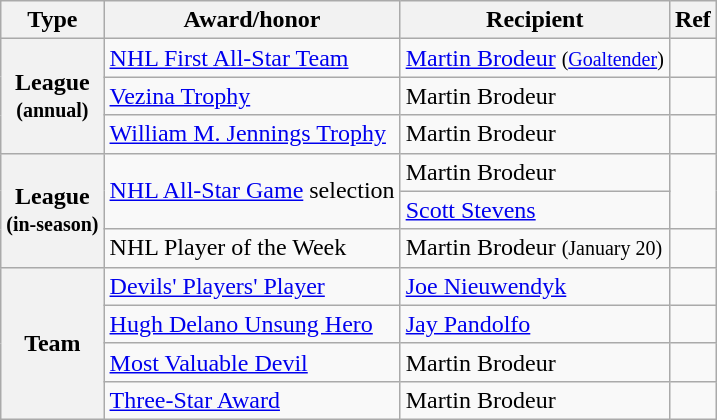<table class="wikitable">
<tr>
<th scope="col">Type</th>
<th scope="col">Award/honor</th>
<th scope="col">Recipient</th>
<th scope="col">Ref</th>
</tr>
<tr>
<th scope="row" rowspan="3">League<br><small>(annual)</small></th>
<td><a href='#'>NHL First All-Star Team</a></td>
<td><a href='#'>Martin Brodeur</a> <small>(<a href='#'>Goaltender</a>)</small></td>
<td></td>
</tr>
<tr>
<td><a href='#'>Vezina Trophy</a></td>
<td>Martin Brodeur</td>
<td></td>
</tr>
<tr>
<td><a href='#'>William M. Jennings Trophy</a></td>
<td>Martin Brodeur</td>
<td></td>
</tr>
<tr>
<th scope="row" rowspan="3">League<br><small>(in-season)</small></th>
<td rowspan="2"><a href='#'>NHL All-Star Game</a> selection</td>
<td>Martin Brodeur</td>
<td rowspan="2"></td>
</tr>
<tr>
<td><a href='#'>Scott Stevens</a></td>
</tr>
<tr>
<td>NHL Player of the Week</td>
<td>Martin Brodeur <small>(January 20)</small></td>
<td></td>
</tr>
<tr>
<th scope="row" rowspan="4">Team</th>
<td><a href='#'>Devils' Players' Player</a></td>
<td><a href='#'>Joe Nieuwendyk</a></td>
<td></td>
</tr>
<tr>
<td><a href='#'>Hugh Delano Unsung Hero</a></td>
<td><a href='#'>Jay Pandolfo</a></td>
<td></td>
</tr>
<tr>
<td><a href='#'>Most Valuable Devil</a></td>
<td>Martin Brodeur</td>
<td></td>
</tr>
<tr>
<td><a href='#'>Three-Star Award</a></td>
<td>Martin Brodeur</td>
<td></td>
</tr>
</table>
